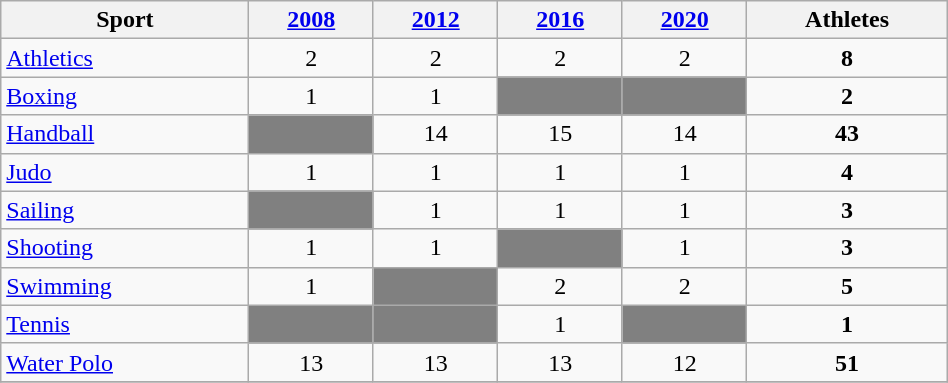<table class="wikitable" width=50%>
<tr>
<th>Sport</th>
<th><a href='#'>2008</a></th>
<th><a href='#'>2012</a></th>
<th><a href='#'>2016</a></th>
<th><a href='#'>2020</a></th>
<th>Athletes</th>
</tr>
<tr>
<td><a href='#'>Athletics</a></td>
<td align=center>2</td>
<td align=center>2</td>
<td align=center>2</td>
<td align=center>2</td>
<td align=center><strong>8</strong></td>
</tr>
<tr>
<td><a href='#'>Boxing</a></td>
<td align=center>1</td>
<td align=center>1</td>
<td bgcolor=grey><strong> </strong></td>
<td bgcolor=grey></td>
<td align=center><strong>2</strong></td>
</tr>
<tr>
<td><a href='#'>Handball</a></td>
<td bgcolor=grey></td>
<td align=center>14</td>
<td align=center>15</td>
<td align=center>14</td>
<td align=center><strong>43</strong></td>
</tr>
<tr>
<td><a href='#'>Judo</a></td>
<td align=center>1</td>
<td align=center>1</td>
<td align=center>1</td>
<td align=center>1</td>
<td align=center><strong>4</strong></td>
</tr>
<tr>
<td><a href='#'>Sailing</a></td>
<td bgcolor=grey></td>
<td align=center>1</td>
<td align=center>1</td>
<td align=center>1</td>
<td align=center><strong>3</strong></td>
</tr>
<tr>
<td><a href='#'>Shooting</a></td>
<td align=center>1</td>
<td align=center>1</td>
<td bgcolor=grey><strong> </strong></td>
<td align=center>1</td>
<td align=center><strong>3</strong></td>
</tr>
<tr>
<td><a href='#'>Swimming</a></td>
<td align=center>1</td>
<td bgcolor=grey></td>
<td align=center>2</td>
<td align=center>2</td>
<td align=center><strong>5</strong></td>
</tr>
<tr>
<td><a href='#'>Tennis</a></td>
<td bgcolor=grey></td>
<td bgcolor=grey></td>
<td align=center>1</td>
<td bgcolor=grey></td>
<td align=center><strong>1</strong></td>
</tr>
<tr>
<td><a href='#'>Water Polo</a></td>
<td align=center>13</td>
<td align=center>13</td>
<td align=center>13</td>
<td align=center>12</td>
<td align=center><strong>51</strong></td>
</tr>
<tr>
</tr>
</table>
